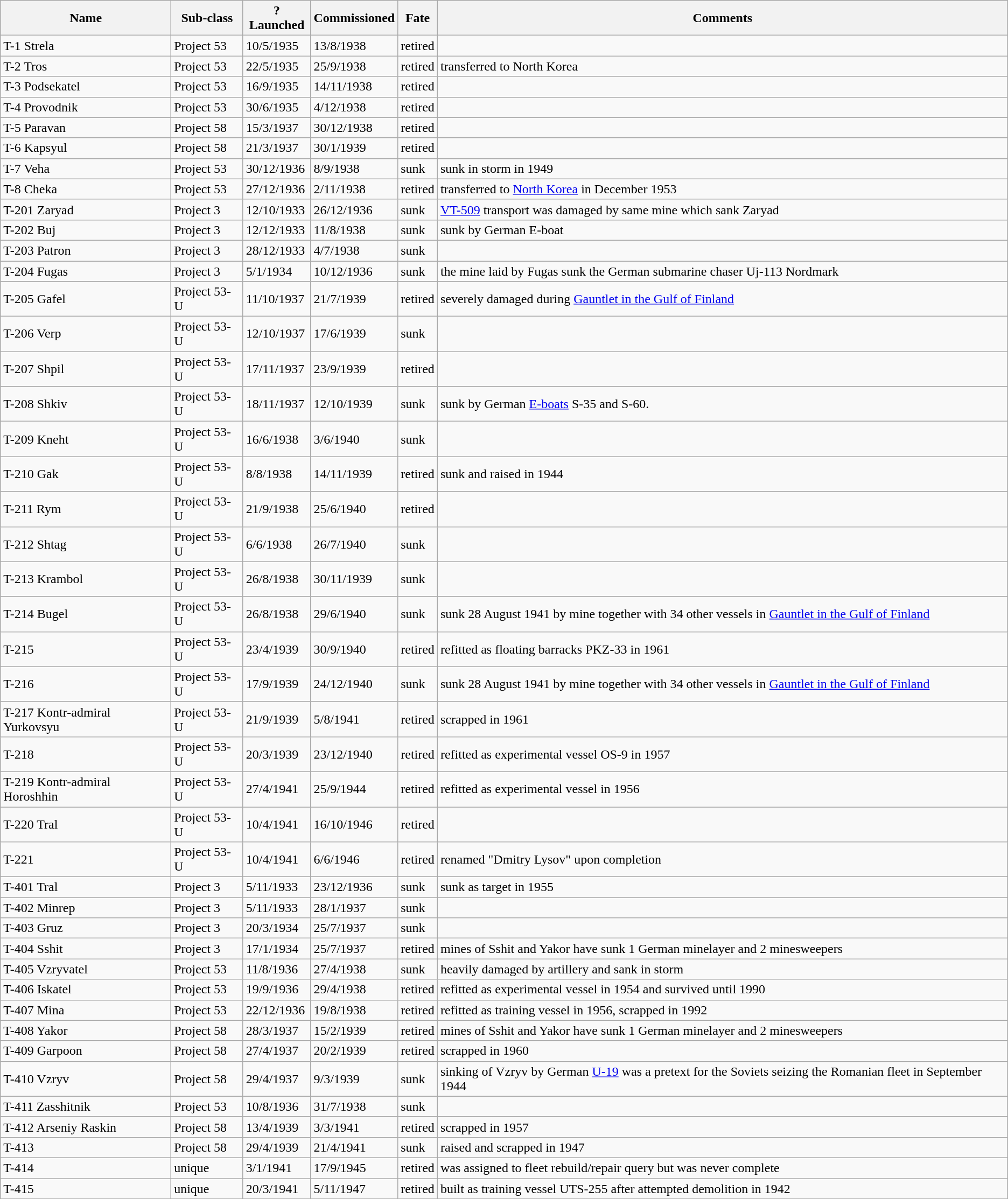<table class="wikitable sortable">
<tr>
<th>Name</th>
<th>Sub-class</th>
<th>?Launched</th>
<th>Commissioned</th>
<th>Fate</th>
<th>Comments</th>
</tr>
<tr>
<td>T-1 Strela</td>
<td>Project 53</td>
<td>10/5/1935</td>
<td>13/8/1938</td>
<td>retired</td>
<td></td>
</tr>
<tr>
<td>T-2 Tros</td>
<td>Project 53</td>
<td>22/5/1935</td>
<td>25/9/1938</td>
<td>retired</td>
<td>transferred to North Korea</td>
</tr>
<tr>
<td>T-3 Podsekatel</td>
<td>Project 53</td>
<td>16/9/1935</td>
<td>14/11/1938</td>
<td>retired</td>
<td></td>
</tr>
<tr>
<td>T-4 Provodnik</td>
<td>Project 53</td>
<td>30/6/1935</td>
<td>4/12/1938</td>
<td>retired</td>
<td></td>
</tr>
<tr>
<td>T-5 Paravan</td>
<td>Project 58</td>
<td>15/3/1937</td>
<td>30/12/1938</td>
<td>retired</td>
<td></td>
</tr>
<tr>
<td>T-6 Kapsyul</td>
<td>Project 58</td>
<td>21/3/1937</td>
<td>30/1/1939</td>
<td>retired</td>
<td></td>
</tr>
<tr>
<td>T-7 Veha</td>
<td>Project 53</td>
<td>30/12/1936</td>
<td>8/9/1938</td>
<td>sunk</td>
<td>sunk in storm in 1949</td>
</tr>
<tr>
<td>T-8 Cheka</td>
<td>Project 53</td>
<td>27/12/1936</td>
<td>2/11/1938</td>
<td>retired</td>
<td>transferred to <a href='#'>North Korea</a> in December 1953</td>
</tr>
<tr>
<td>T-201 Zaryad</td>
<td>Project 3</td>
<td>12/10/1933</td>
<td>26/12/1936</td>
<td>sunk</td>
<td><a href='#'>VT-509</a> transport was damaged by same mine which sank Zaryad</td>
</tr>
<tr>
<td>T-202 Buj</td>
<td>Project 3</td>
<td>12/12/1933</td>
<td>11/8/1938</td>
<td>sunk</td>
<td>sunk by German E-boat</td>
</tr>
<tr>
<td>T-203 Patron</td>
<td>Project 3</td>
<td>28/12/1933</td>
<td>4/7/1938</td>
<td>sunk</td>
<td></td>
</tr>
<tr>
<td>T-204 Fugas</td>
<td>Project 3</td>
<td>5/1/1934</td>
<td>10/12/1936</td>
<td>sunk</td>
<td>the mine laid by Fugas sunk the German submarine chaser Uj-113 Nordmark</td>
</tr>
<tr>
<td>T-205 Gafel</td>
<td>Project 53-U</td>
<td>11/10/1937</td>
<td>21/7/1939</td>
<td>retired</td>
<td>severely damaged during <a href='#'>Gauntlet in the Gulf of Finland</a></td>
</tr>
<tr>
<td>T-206 Verp</td>
<td>Project 53-U</td>
<td>12/10/1937</td>
<td>17/6/1939</td>
<td>sunk</td>
<td></td>
</tr>
<tr>
<td>T-207 Shpil</td>
<td>Project 53-U</td>
<td>17/11/1937</td>
<td>23/9/1939</td>
<td>retired</td>
<td></td>
</tr>
<tr>
<td>T-208 Shkiv</td>
<td>Project 53-U</td>
<td>18/11/1937</td>
<td>12/10/1939</td>
<td>sunk</td>
<td>sunk by German <a href='#'>E-boats</a> S-35 and S-60.</td>
</tr>
<tr>
<td>T-209 Kneht</td>
<td>Project 53-U</td>
<td>16/6/1938</td>
<td>3/6/1940</td>
<td>sunk</td>
<td></td>
</tr>
<tr>
<td>T-210 Gak</td>
<td>Project 53-U</td>
<td>8/8/1938</td>
<td>14/11/1939</td>
<td>retired</td>
<td>sunk and raised in 1944</td>
</tr>
<tr>
<td>T-211 Rym</td>
<td>Project 53-U</td>
<td>21/9/1938</td>
<td>25/6/1940</td>
<td>retired</td>
<td></td>
</tr>
<tr>
<td>T-212 Shtag</td>
<td>Project 53-U</td>
<td>6/6/1938</td>
<td>26/7/1940</td>
<td>sunk</td>
<td></td>
</tr>
<tr>
<td>T-213 Krambol</td>
<td>Project 53-U</td>
<td>26/8/1938</td>
<td>30/11/1939</td>
<td>sunk</td>
<td></td>
</tr>
<tr>
<td>T-214 Bugel</td>
<td>Project 53-U</td>
<td>26/8/1938</td>
<td>29/6/1940</td>
<td>sunk</td>
<td>sunk 28 August 1941 by mine together with 34 other vessels in <a href='#'>Gauntlet in the Gulf of Finland</a></td>
</tr>
<tr>
<td>T-215</td>
<td>Project 53-U</td>
<td>23/4/1939</td>
<td>30/9/1940</td>
<td>retired</td>
<td>refitted as floating barracks PKZ-33 in 1961</td>
</tr>
<tr>
<td>T-216</td>
<td>Project 53-U</td>
<td>17/9/1939</td>
<td>24/12/1940</td>
<td>sunk</td>
<td>sunk 28 August 1941 by mine together with 34 other vessels in <a href='#'>Gauntlet in the Gulf of Finland</a></td>
</tr>
<tr>
<td>T-217 Kontr-admiral Yurkovsyu</td>
<td>Project 53-U</td>
<td>21/9/1939</td>
<td>5/8/1941</td>
<td>retired</td>
<td>scrapped in 1961</td>
</tr>
<tr>
<td>T-218</td>
<td>Project 53-U</td>
<td>20/3/1939</td>
<td>23/12/1940</td>
<td>retired</td>
<td>refitted as experimental vessel OS-9 in 1957</td>
</tr>
<tr>
<td>T-219 Kontr-admiral Horoshhin</td>
<td>Project 53-U</td>
<td>27/4/1941</td>
<td>25/9/1944</td>
<td>retired</td>
<td>refitted as experimental vessel in 1956</td>
</tr>
<tr>
<td>T-220 Tral</td>
<td>Project 53-U</td>
<td>10/4/1941</td>
<td>16/10/1946</td>
<td>retired</td>
<td></td>
</tr>
<tr>
<td>T-221</td>
<td>Project 53-U</td>
<td>10/4/1941</td>
<td>6/6/1946</td>
<td>retired</td>
<td>renamed "Dmitry Lysov" upon completion</td>
</tr>
<tr>
<td>T-401 Tral</td>
<td>Project 3</td>
<td>5/11/1933</td>
<td>23/12/1936</td>
<td>sunk</td>
<td>sunk as target in 1955</td>
</tr>
<tr>
<td>T-402 Minrep</td>
<td>Project 3</td>
<td>5/11/1933</td>
<td>28/1/1937</td>
<td>sunk</td>
<td></td>
</tr>
<tr>
<td>T-403 Gruz</td>
<td>Project 3</td>
<td>20/3/1934</td>
<td>25/7/1937</td>
<td>sunk</td>
<td></td>
</tr>
<tr>
<td>T-404 Sshit</td>
<td>Project 3</td>
<td>17/1/1934</td>
<td>25/7/1937</td>
<td>retired</td>
<td>mines of Sshit and Yakor have sunk 1 German minelayer and 2 minesweepers</td>
</tr>
<tr>
<td>T-405 Vzryvatel</td>
<td>Project 53</td>
<td>11/8/1936</td>
<td>27/4/1938</td>
<td>sunk</td>
<td>heavily damaged by artillery and sank in storm</td>
</tr>
<tr>
<td>T-406 Iskatel</td>
<td>Project 53</td>
<td>19/9/1936</td>
<td>29/4/1938</td>
<td>retired</td>
<td>refitted as experimental vessel in 1954 and survived until 1990</td>
</tr>
<tr>
<td>T-407 Mina</td>
<td>Project 53</td>
<td>22/12/1936</td>
<td>19/8/1938</td>
<td>retired</td>
<td>refitted as training vessel in 1956, scrapped in 1992</td>
</tr>
<tr>
<td>T-408 Yakor</td>
<td>Project 58</td>
<td>28/3/1937</td>
<td>15/2/1939</td>
<td>retired</td>
<td>mines of Sshit and Yakor have sunk 1 German minelayer and 2 minesweepers</td>
</tr>
<tr>
<td>T-409 Garpoon</td>
<td>Project 58</td>
<td>27/4/1937</td>
<td>20/2/1939</td>
<td>retired</td>
<td>scrapped in 1960</td>
</tr>
<tr>
<td>T-410 Vzryv</td>
<td>Project 58</td>
<td>29/4/1937</td>
<td>9/3/1939</td>
<td>sunk</td>
<td>sinking of Vzryv by German <a href='#'>U-19</a> was a pretext for the Soviets seizing the Romanian fleet in September 1944</td>
</tr>
<tr>
<td>T-411 Zasshitnik</td>
<td>Project 53</td>
<td>10/8/1936</td>
<td>31/7/1938</td>
<td>sunk</td>
<td></td>
</tr>
<tr>
<td>T-412 Arseniy Raskin</td>
<td>Project 58</td>
<td>13/4/1939</td>
<td>3/3/1941</td>
<td>retired</td>
<td>scrapped in 1957</td>
</tr>
<tr>
<td>T-413</td>
<td>Project 58</td>
<td>29/4/1939</td>
<td>21/4/1941</td>
<td>sunk</td>
<td>raised and scrapped in 1947</td>
</tr>
<tr>
<td>T-414</td>
<td>unique</td>
<td>3/1/1941</td>
<td>17/9/1945</td>
<td>retired</td>
<td>was assigned to fleet rebuild/repair query but was never complete</td>
</tr>
<tr>
<td>T-415</td>
<td>unique</td>
<td>20/3/1941</td>
<td>5/11/1947</td>
<td>retired</td>
<td>built as training vessel UTS-255 after attempted demolition in 1942</td>
</tr>
</table>
